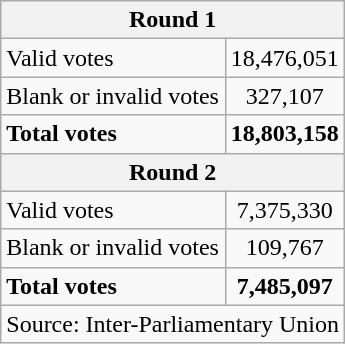<table class=wikitable style=text-align:center>
<tr>
<th colspan=2>Round 1</th>
</tr>
<tr>
<td align=left>Valid votes</td>
<td>18,476,051</td>
</tr>
<tr>
<td align=left>Blank or invalid votes</td>
<td>327,107</td>
</tr>
<tr>
<td align=left><strong>Total votes</strong></td>
<td><strong>18,803,158</strong></td>
</tr>
<tr>
<th colspan=2>Round 2</th>
</tr>
<tr>
<td align=left>Valid votes</td>
<td>7,375,330</td>
</tr>
<tr>
<td align=left>Blank or invalid votes</td>
<td>109,767</td>
</tr>
<tr>
<td align=left><strong>Total votes</strong></td>
<td><strong>7,485,097</strong></td>
</tr>
<tr>
<td colspan=4 align=left>Source: Inter-Parliamentary Union</td>
</tr>
</table>
